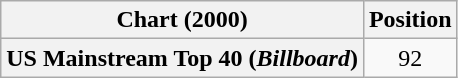<table class="wikitable plainrowheaders" style="text-align:center">
<tr>
<th scope="col">Chart (2000)</th>
<th scope="col">Position</th>
</tr>
<tr>
<th scope="row">US Mainstream Top 40 (<em>Billboard</em>)</th>
<td>92</td>
</tr>
</table>
